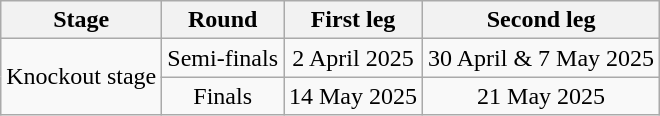<table class="wikitable" style="text-align:center">
<tr>
<th>Stage</th>
<th>Round</th>
<th>First leg</th>
<th>Second leg</th>
</tr>
<tr>
<td rowspan=2>Knockout stage</td>
<td>Semi-finals</td>
<td>2 April 2025</td>
<td>30 April & 7 May 2025</td>
</tr>
<tr>
<td>Finals</td>
<td>14 May 2025</td>
<td>21 May 2025</td>
</tr>
</table>
